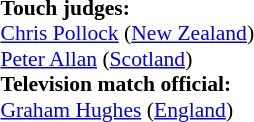<table width=100% style="font-size: 90%">
<tr>
<td><br><strong>Touch judges:</strong>
<br><a href='#'>Chris Pollock</a> (<a href='#'>New Zealand</a>)
<br><a href='#'>Peter Allan</a> (<a href='#'>Scotland</a>)
<br><strong>Television match official:</strong>
<br><a href='#'>Graham Hughes</a> (<a href='#'>England</a>)</td>
</tr>
</table>
